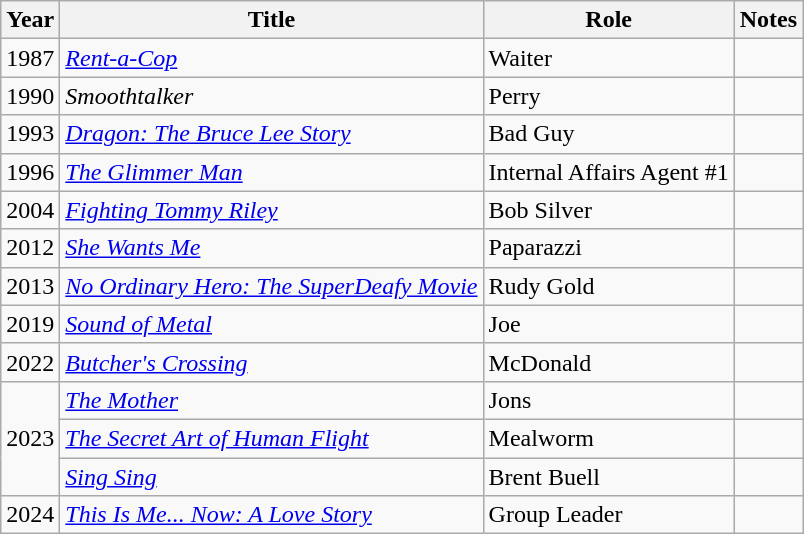<table class="wikitable sortable">
<tr>
<th>Year</th>
<th>Title</th>
<th>Role</th>
<th class="unsortable">Notes</th>
</tr>
<tr>
<td>1987</td>
<td><em><a href='#'>Rent-a-Cop</a></em></td>
<td>Waiter</td>
<td></td>
</tr>
<tr>
<td>1990</td>
<td><em>Smoothtalker</em></td>
<td>Perry</td>
<td></td>
</tr>
<tr>
<td>1993</td>
<td><em><a href='#'>Dragon: The Bruce Lee Story</a></em></td>
<td>Bad Guy</td>
<td></td>
</tr>
<tr>
<td>1996</td>
<td><em><a href='#'>The Glimmer Man</a></em></td>
<td>Internal Affairs Agent #1</td>
<td></td>
</tr>
<tr>
<td>2004</td>
<td><em><a href='#'>Fighting Tommy Riley</a></em></td>
<td>Bob Silver</td>
<td></td>
</tr>
<tr>
<td>2012</td>
<td><em><a href='#'>She Wants Me</a></em></td>
<td>Paparazzi</td>
<td></td>
</tr>
<tr>
<td>2013</td>
<td><em><a href='#'>No Ordinary Hero: The SuperDeafy Movie</a></em></td>
<td>Rudy Gold</td>
<td></td>
</tr>
<tr>
<td>2019</td>
<td><em><a href='#'>Sound of Metal</a></em></td>
<td>Joe</td>
<td></td>
</tr>
<tr>
<td>2022</td>
<td><em><a href='#'>Butcher's Crossing</a></em></td>
<td>McDonald</td>
<td></td>
</tr>
<tr>
<td rowspan=3>2023</td>
<td><em><a href='#'>The Mother</a></em></td>
<td>Jons</td>
<td></td>
</tr>
<tr>
<td><em><a href='#'>The Secret Art of Human Flight</a></em></td>
<td>Mealworm</td>
<td></td>
</tr>
<tr>
<td><em><a href='#'>Sing Sing</a></em></td>
<td>Brent Buell</td>
<td></td>
</tr>
<tr>
<td>2024</td>
<td><em><a href='#'>This Is Me... Now: A Love Story</a></em></td>
<td>Group Leader</td>
<td></td>
</tr>
</table>
